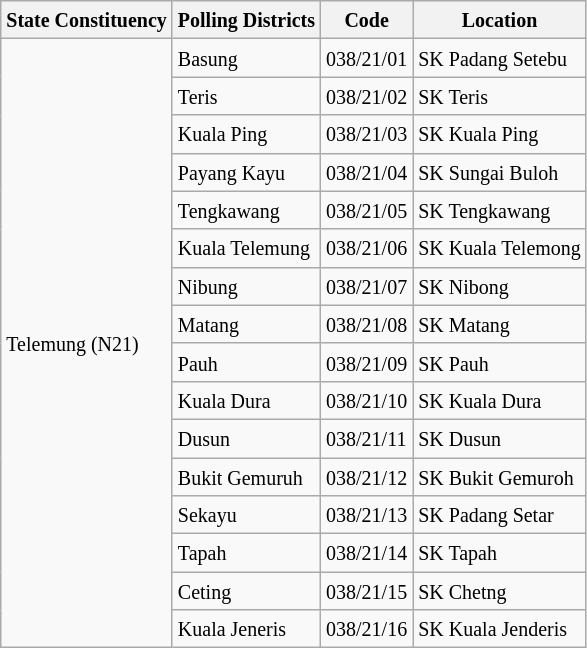<table class="wikitable sortable mw-collapsible">
<tr>
<th><small>State Constituency</small></th>
<th><small>Polling Districts</small></th>
<th><small>Code</small></th>
<th><small>Location</small></th>
</tr>
<tr>
<td rowspan="16"><small>Telemung (N21)</small></td>
<td><small>Basung</small></td>
<td><small>038/21/01</small></td>
<td><small>SK Padang Setebu</small></td>
</tr>
<tr>
<td><small>Teris</small></td>
<td><small>038/21/02</small></td>
<td><small>SK Teris</small></td>
</tr>
<tr>
<td><small>Kuala Ping</small></td>
<td><small>038/21/03</small></td>
<td><small>SK Kuala Ping</small></td>
</tr>
<tr>
<td><small>Payang Kayu</small></td>
<td><small>038/21/04</small></td>
<td><small>SK Sungai Buloh</small></td>
</tr>
<tr>
<td><small>Tengkawang</small></td>
<td><small>038/21/05</small></td>
<td><small>SK Tengkawang</small></td>
</tr>
<tr>
<td><small>Kuala Telemung</small></td>
<td><small>038/21/06</small></td>
<td><small>SK Kuala Telemong</small></td>
</tr>
<tr>
<td><small>Nibung</small></td>
<td><small>038/21/07</small></td>
<td><small>SK Nibong</small></td>
</tr>
<tr>
<td><small>Matang</small></td>
<td><small>038/21/08</small></td>
<td><small>SK Matang</small></td>
</tr>
<tr>
<td><small>Pauh</small></td>
<td><small>038/21/09</small></td>
<td><small>SK Pauh</small></td>
</tr>
<tr>
<td><small>Kuala Dura</small></td>
<td><small>038/21/10</small></td>
<td><small>SK Kuala Dura</small></td>
</tr>
<tr>
<td><small>Dusun</small></td>
<td><small>038/21/11</small></td>
<td><small>SK Dusun</small></td>
</tr>
<tr>
<td><small>Bukit Gemuruh</small></td>
<td><small>038/21/12</small></td>
<td><small>SK Bukit Gemuroh</small></td>
</tr>
<tr>
<td><small>Sekayu</small></td>
<td><small>038/21/13</small></td>
<td><small>SK Padang Setar</small></td>
</tr>
<tr>
<td><small>Tapah</small></td>
<td><small>038/21/14</small></td>
<td><small>SK Tapah</small></td>
</tr>
<tr>
<td><small>Ceting</small></td>
<td><small>038/21/15</small></td>
<td><small>SK Chetng</small></td>
</tr>
<tr>
<td><small>Kuala Jeneris</small></td>
<td><small>038/21/16</small></td>
<td><small>SK Kuala Jenderis</small></td>
</tr>
</table>
